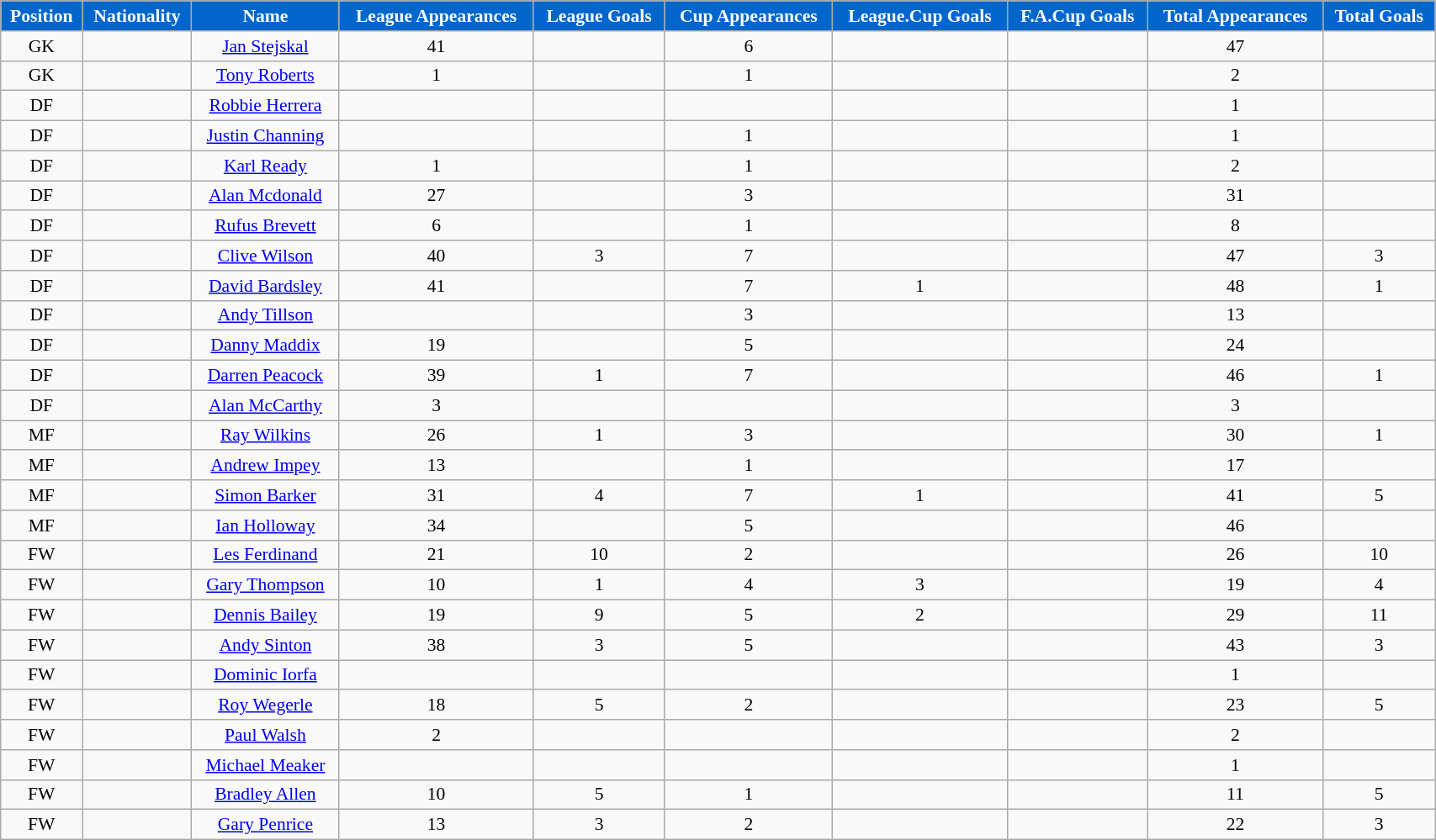<table class="wikitable" style="text-align:center; font-size:90%; width:90%;">
<tr>
<th style="background:#0066CC; color:#FFFFFF; text-align:center;">Position</th>
<th style="background:#0066CC; color:#FFFFFF; text-align:center;">Nationality</th>
<th style="background:#0066CC; color:#FFFFFF; text-align:center;"><strong>Name</strong></th>
<th style="background:#0066CC; color:#FFFFFF; text-align:center;">League Appearances</th>
<th style="background:#0066CC; color:#FFFFFF; text-align:center;">League Goals</th>
<th style="background:#0066CC; color:#FFFFFF; text-align:center;">Cup Appearances</th>
<th style="background:#0066CC; color:#FFFFFF; text-align:center;">League.Cup Goals</th>
<th style="background:#0066CC; color:#FFFFFF; text-align:center;">F.A.Cup Goals</th>
<th style="background:#0066CC; color:#FFFFFF; text-align:center;">Total Appearances</th>
<th style="background:#0066CC; color:#FFFFFF; text-align:center;">Total Goals</th>
</tr>
<tr>
<td>GK</td>
<td></td>
<td><a href='#'>Jan Stejskal</a></td>
<td>41</td>
<td></td>
<td>6</td>
<td></td>
<td></td>
<td>47</td>
<td></td>
</tr>
<tr>
<td>GK</td>
<td></td>
<td><a href='#'>Tony Roberts</a></td>
<td>1</td>
<td></td>
<td>1</td>
<td></td>
<td></td>
<td>2</td>
<td></td>
</tr>
<tr>
<td>DF</td>
<td></td>
<td><a href='#'>Robbie Herrera</a></td>
<td></td>
<td></td>
<td></td>
<td></td>
<td></td>
<td>1</td>
<td></td>
</tr>
<tr>
<td>DF</td>
<td></td>
<td><a href='#'>Justin Channing</a></td>
<td></td>
<td></td>
<td>1</td>
<td></td>
<td></td>
<td>1</td>
<td></td>
</tr>
<tr>
<td>DF</td>
<td></td>
<td><a href='#'>Karl Ready</a></td>
<td>1</td>
<td></td>
<td>1</td>
<td></td>
<td></td>
<td>2</td>
<td></td>
</tr>
<tr>
<td>DF</td>
<td></td>
<td><a href='#'>Alan Mcdonald</a></td>
<td>27</td>
<td></td>
<td>3</td>
<td></td>
<td></td>
<td>31</td>
<td></td>
</tr>
<tr>
<td>DF</td>
<td></td>
<td><a href='#'>Rufus Brevett</a></td>
<td>6</td>
<td></td>
<td>1</td>
<td></td>
<td></td>
<td>8</td>
<td></td>
</tr>
<tr>
<td>DF</td>
<td></td>
<td><a href='#'>Clive Wilson</a></td>
<td>40</td>
<td>3</td>
<td>7</td>
<td></td>
<td></td>
<td>47</td>
<td>3</td>
</tr>
<tr>
<td>DF</td>
<td></td>
<td><a href='#'>David Bardsley</a></td>
<td>41</td>
<td></td>
<td>7</td>
<td>1</td>
<td></td>
<td>48</td>
<td>1</td>
</tr>
<tr>
<td>DF</td>
<td></td>
<td><a href='#'>Andy Tillson</a></td>
<td></td>
<td></td>
<td>3</td>
<td></td>
<td></td>
<td>13</td>
<td></td>
</tr>
<tr>
<td>DF</td>
<td></td>
<td><a href='#'>Danny Maddix</a></td>
<td>19</td>
<td></td>
<td>5</td>
<td></td>
<td></td>
<td>24</td>
<td></td>
</tr>
<tr>
<td>DF</td>
<td></td>
<td><a href='#'>Darren Peacock</a></td>
<td>39</td>
<td>1</td>
<td>7</td>
<td></td>
<td></td>
<td>46</td>
<td>1</td>
</tr>
<tr>
<td>DF</td>
<td></td>
<td><a href='#'>Alan McCarthy</a></td>
<td>3</td>
<td></td>
<td></td>
<td></td>
<td></td>
<td>3</td>
<td></td>
</tr>
<tr>
<td>MF</td>
<td></td>
<td><a href='#'>Ray Wilkins</a></td>
<td>26</td>
<td>1</td>
<td>3</td>
<td></td>
<td></td>
<td>30</td>
<td>1</td>
</tr>
<tr>
<td>MF</td>
<td></td>
<td><a href='#'>Andrew Impey</a></td>
<td>13</td>
<td></td>
<td>1</td>
<td></td>
<td></td>
<td>17</td>
<td></td>
</tr>
<tr>
<td>MF</td>
<td></td>
<td><a href='#'>Simon Barker</a></td>
<td>31</td>
<td>4</td>
<td>7</td>
<td>1</td>
<td></td>
<td>41</td>
<td>5</td>
</tr>
<tr>
<td>MF</td>
<td></td>
<td><a href='#'>Ian Holloway</a></td>
<td>34</td>
<td></td>
<td>5</td>
<td></td>
<td></td>
<td>46</td>
<td></td>
</tr>
<tr>
<td>FW</td>
<td></td>
<td><a href='#'>Les Ferdinand</a></td>
<td>21</td>
<td>10</td>
<td>2</td>
<td></td>
<td></td>
<td>26</td>
<td>10</td>
</tr>
<tr>
<td>FW</td>
<td></td>
<td><a href='#'>Gary Thompson</a></td>
<td>10</td>
<td>1</td>
<td>4</td>
<td>3</td>
<td></td>
<td>19</td>
<td>4</td>
</tr>
<tr>
<td>FW</td>
<td></td>
<td><a href='#'>Dennis Bailey</a></td>
<td>19</td>
<td>9</td>
<td>5</td>
<td>2</td>
<td></td>
<td>29</td>
<td>11</td>
</tr>
<tr>
<td>FW</td>
<td></td>
<td><a href='#'>Andy Sinton</a></td>
<td>38</td>
<td>3</td>
<td>5</td>
<td></td>
<td></td>
<td>43</td>
<td>3</td>
</tr>
<tr>
<td>FW</td>
<td></td>
<td><a href='#'>Dominic Iorfa</a></td>
<td></td>
<td></td>
<td></td>
<td></td>
<td></td>
<td>1</td>
<td></td>
</tr>
<tr>
<td>FW</td>
<td></td>
<td><a href='#'>Roy Wegerle</a></td>
<td>18</td>
<td>5</td>
<td>2</td>
<td></td>
<td></td>
<td>23</td>
<td>5</td>
</tr>
<tr>
<td>FW</td>
<td></td>
<td><a href='#'>Paul Walsh</a></td>
<td>2</td>
<td></td>
<td></td>
<td></td>
<td></td>
<td>2</td>
<td></td>
</tr>
<tr>
<td>FW</td>
<td></td>
<td><a href='#'>Michael Meaker</a></td>
<td></td>
<td></td>
<td></td>
<td></td>
<td></td>
<td>1</td>
<td></td>
</tr>
<tr>
<td>FW</td>
<td></td>
<td><a href='#'>Bradley Allen</a></td>
<td>10</td>
<td>5</td>
<td>1</td>
<td></td>
<td></td>
<td>11</td>
<td>5</td>
</tr>
<tr>
<td>FW</td>
<td></td>
<td><a href='#'>Gary Penrice</a></td>
<td>13</td>
<td>3</td>
<td>2</td>
<td></td>
<td></td>
<td>22</td>
<td>3</td>
</tr>
</table>
